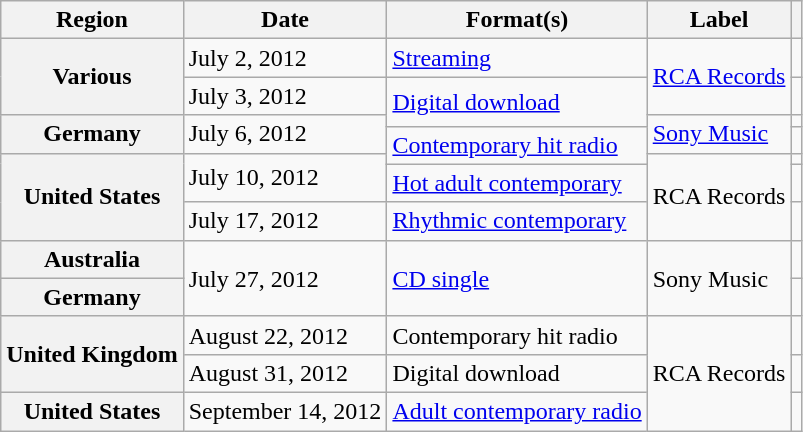<table class="wikitable plainrowheaders">
<tr>
<th scope="col">Region</th>
<th scope="col">Date</th>
<th scope="col">Format(s)</th>
<th scope="col">Label</th>
<th scope="col"></th>
</tr>
<tr>
<th scope="row" rowspan="2">Various</th>
<td>July 2, 2012</td>
<td><a href='#'>Streaming</a></td>
<td rowspan="2"><a href='#'>RCA Records</a></td>
<td style="text-align:center;"></td>
</tr>
<tr>
<td>July 3, 2012</td>
<td rowspan="2"><a href='#'>Digital download</a></td>
<td style="text-align:center;"></td>
</tr>
<tr>
<th scope="row" rowspan="2">Germany</th>
<td rowspan="2">July 6, 2012</td>
<td rowspan="2"><a href='#'>Sony Music</a></td>
<td style="text-align:center;"></td>
</tr>
<tr>
<td rowspan="2"><a href='#'>Contemporary hit radio</a></td>
<td style="text-align:center;"></td>
</tr>
<tr>
<th scope="row" rowspan="3">United States</th>
<td rowspan="2">July 10, 2012</td>
<td rowspan="3">RCA Records</td>
<td style="text-align:center;"></td>
</tr>
<tr>
<td><a href='#'>Hot adult contemporary</a></td>
<td style="text-align:center;"></td>
</tr>
<tr>
<td>July 17, 2012</td>
<td><a href='#'>Rhythmic contemporary</a></td>
<td style="text-align:center;"></td>
</tr>
<tr>
<th scope="row">Australia</th>
<td rowspan="2">July 27, 2012</td>
<td rowspan="2"><a href='#'>CD single</a></td>
<td rowspan="2">Sony Music</td>
<td style="text-align:center;"></td>
</tr>
<tr>
<th scope="row">Germany</th>
<td style="text-align:center;"></td>
</tr>
<tr>
<th scope="row" rowspan="2">United Kingdom</th>
<td>August 22, 2012</td>
<td>Contemporary hit radio</td>
<td rowspan="3">RCA Records</td>
<td style="text-align:center;"></td>
</tr>
<tr>
<td>August 31, 2012</td>
<td>Digital download</td>
<td style="text-align:center;"></td>
</tr>
<tr>
<th scope="row">United States</th>
<td>September 14, 2012</td>
<td><a href='#'>Adult contemporary radio</a></td>
<td style="text-align:center;"></td>
</tr>
</table>
